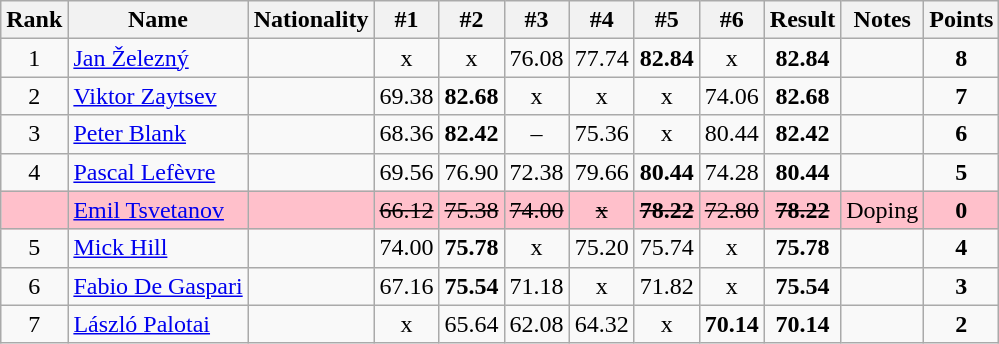<table class="wikitable sortable" style="text-align:center">
<tr>
<th>Rank</th>
<th>Name</th>
<th>Nationality</th>
<th>#1</th>
<th>#2</th>
<th>#3</th>
<th>#4</th>
<th>#5</th>
<th>#6</th>
<th>Result</th>
<th>Notes</th>
<th>Points</th>
</tr>
<tr>
<td>1</td>
<td align=left><a href='#'>Jan Železný</a></td>
<td align=left></td>
<td>x</td>
<td>x</td>
<td>76.08</td>
<td>77.74</td>
<td><strong>82.84</strong></td>
<td>x</td>
<td><strong>82.84</strong></td>
<td></td>
<td><strong>8</strong></td>
</tr>
<tr>
<td>2</td>
<td align=left><a href='#'>Viktor Zaytsev</a></td>
<td align=left></td>
<td>69.38</td>
<td><strong>82.68</strong></td>
<td>x</td>
<td>x</td>
<td>x</td>
<td>74.06</td>
<td><strong>82.68</strong></td>
<td></td>
<td><strong>7</strong></td>
</tr>
<tr>
<td>3</td>
<td align=left><a href='#'>Peter Blank</a></td>
<td align=left></td>
<td>68.36</td>
<td><strong>82.42</strong></td>
<td>–</td>
<td>75.36</td>
<td>x</td>
<td>80.44</td>
<td><strong>82.42</strong></td>
<td></td>
<td><strong>6</strong></td>
</tr>
<tr>
<td>4</td>
<td align=left><a href='#'>Pascal Lefèvre</a></td>
<td align=left></td>
<td>69.56</td>
<td>76.90</td>
<td>72.38</td>
<td>79.66</td>
<td><strong>80.44</strong></td>
<td>74.28</td>
<td><strong>80.44</strong></td>
<td></td>
<td><strong>5</strong></td>
</tr>
<tr bgcolor=pink>
<td></td>
<td align=left><a href='#'>Emil Tsvetanov</a></td>
<td align=left></td>
<td><s>66.12</s></td>
<td><s>75.38</s></td>
<td><s>74.00</s></td>
<td><s>x</s></td>
<td><s><strong>78.22</strong></s></td>
<td><s>72.80</s></td>
<td><s><strong>78.22</strong></s></td>
<td>Doping</td>
<td><strong>0</strong></td>
</tr>
<tr>
<td>5</td>
<td align=left><a href='#'>Mick Hill</a></td>
<td align=left></td>
<td>74.00</td>
<td><strong>75.78</strong></td>
<td>x</td>
<td>75.20</td>
<td>75.74</td>
<td>x</td>
<td><strong>75.78</strong></td>
<td></td>
<td><strong>4</strong></td>
</tr>
<tr>
<td>6</td>
<td align=left><a href='#'>Fabio De Gaspari</a></td>
<td align=left></td>
<td>67.16</td>
<td><strong>75.54</strong></td>
<td>71.18</td>
<td>x</td>
<td>71.82</td>
<td>x</td>
<td><strong>75.54</strong></td>
<td></td>
<td><strong>3</strong></td>
</tr>
<tr>
<td>7</td>
<td align=left><a href='#'>László Palotai</a></td>
<td align=left></td>
<td>x</td>
<td>65.64</td>
<td>62.08</td>
<td>64.32</td>
<td>x</td>
<td><strong>70.14</strong></td>
<td><strong>70.14</strong></td>
<td></td>
<td><strong>2</strong></td>
</tr>
</table>
